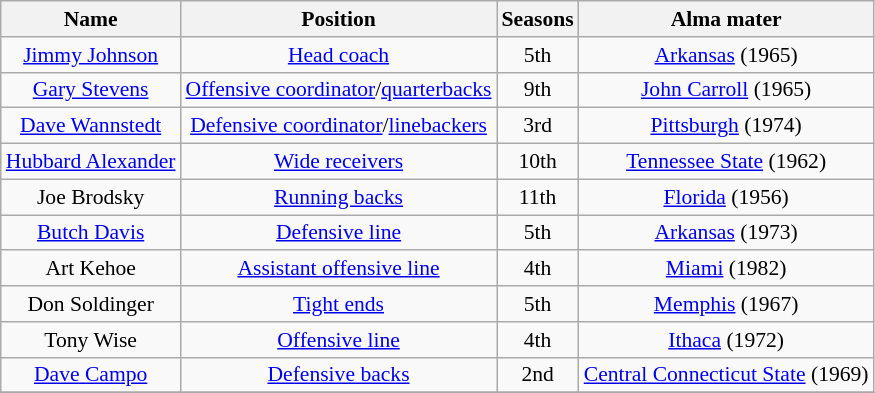<table class="wikitable" border="1" style="font-size:90%;">
<tr>
<th>Name</th>
<th>Position</th>
<th>Seasons</th>
<th>Alma mater</th>
</tr>
<tr style="text-align:center;">
<td><a href='#'>Jimmy Johnson</a></td>
<td><a href='#'>Head coach</a></td>
<td>5th</td>
<td><a href='#'>Arkansas</a> (1965)</td>
</tr>
<tr style="text-align:center;">
<td><a href='#'>Gary Stevens</a></td>
<td><a href='#'>Offensive coordinator</a>/<a href='#'>quarterbacks</a></td>
<td>9th</td>
<td><a href='#'>John Carroll</a> (1965)</td>
</tr>
<tr style="text-align:center;">
<td><a href='#'>Dave Wannstedt</a></td>
<td><a href='#'>Defensive coordinator</a>/<a href='#'>linebackers</a></td>
<td>3rd</td>
<td><a href='#'>Pittsburgh</a> (1974)</td>
</tr>
<tr style="text-align:center;">
<td><a href='#'>Hubbard Alexander</a></td>
<td><a href='#'>Wide receivers</a></td>
<td>10th</td>
<td><a href='#'>Tennessee State</a> (1962)</td>
</tr>
<tr style="text-align:center;">
<td>Joe Brodsky</td>
<td><a href='#'>Running backs</a></td>
<td>11th</td>
<td><a href='#'>Florida</a> (1956)</td>
</tr>
<tr style="text-align:center;">
<td><a href='#'>Butch Davis</a></td>
<td><a href='#'>Defensive line</a></td>
<td>5th</td>
<td><a href='#'>Arkansas</a> (1973)</td>
</tr>
<tr style="text-align:center;">
<td>Art Kehoe</td>
<td><a href='#'>Assistant offensive line</a></td>
<td>4th</td>
<td><a href='#'>Miami</a> (1982)</td>
</tr>
<tr style="text-align:center;">
<td>Don Soldinger</td>
<td><a href='#'>Tight ends</a></td>
<td>5th</td>
<td><a href='#'>Memphis</a> (1967)</td>
</tr>
<tr style="text-align:center;">
<td>Tony Wise</td>
<td><a href='#'>Offensive line</a></td>
<td>4th</td>
<td><a href='#'>Ithaca</a> (1972)</td>
</tr>
<tr style="text-align:center;">
<td><a href='#'>Dave Campo</a></td>
<td><a href='#'>Defensive backs</a></td>
<td>2nd</td>
<td><a href='#'>Central Connecticut State</a> (1969)</td>
</tr>
<tr style="text-align:center;">
</tr>
</table>
